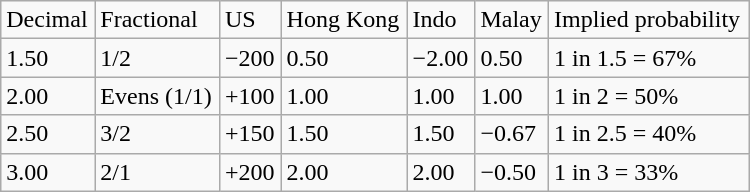<table class="wikitable" style="width:500px;" border="1">
<tr>
<td>Decimal</td>
<td>Fractional</td>
<td>US</td>
<td>Hong Kong</td>
<td>Indo</td>
<td>Malay</td>
<td>Implied probability</td>
</tr>
<tr>
<td>1.50</td>
<td>1/2</td>
<td>−200</td>
<td>0.50</td>
<td>−2.00</td>
<td>0.50</td>
<td>1 in 1.5 = 67%</td>
</tr>
<tr>
<td>2.00</td>
<td>Evens (1/1)</td>
<td>+100</td>
<td>1.00</td>
<td>1.00</td>
<td>1.00</td>
<td>1 in 2 = 50%</td>
</tr>
<tr>
<td>2.50</td>
<td>3/2</td>
<td>+150</td>
<td>1.50</td>
<td>1.50</td>
<td>−0.67</td>
<td>1 in 2.5 = 40%</td>
</tr>
<tr>
<td>3.00</td>
<td>2/1</td>
<td>+200</td>
<td>2.00</td>
<td>2.00</td>
<td>−0.50</td>
<td>1 in 3 = 33%</td>
</tr>
</table>
